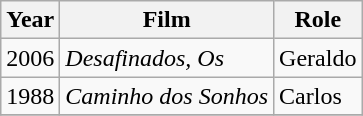<table class="wikitable">
<tr>
<th>Year</th>
<th>Film</th>
<th>Role</th>
</tr>
<tr>
<td>2006</td>
<td><em>Desafinados, Os</em></td>
<td>Geraldo</td>
</tr>
<tr>
<td>1988</td>
<td><em>Caminho dos Sonhos</em></td>
<td>Carlos</td>
</tr>
<tr>
</tr>
</table>
